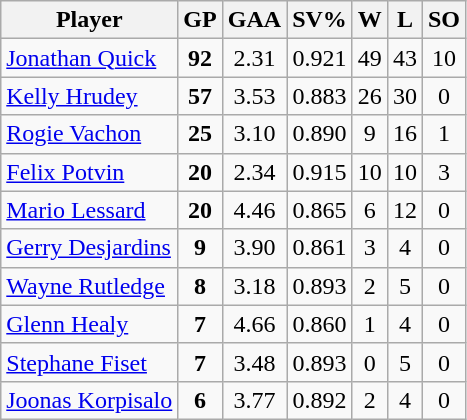<table class="wikitable" style="text-align:center; float:left; margin-right:1em;">
<tr>
<th>Player</th>
<th>GP</th>
<th>GAA</th>
<th>SV%</th>
<th>W</th>
<th>L</th>
<th>SO</th>
</tr>
<tr>
<td style="text-align:left;"><a href='#'>Jonathan Quick</a></td>
<td><strong>92</strong></td>
<td>2.31</td>
<td>0.921</td>
<td>49</td>
<td>43</td>
<td>10</td>
</tr>
<tr>
<td style="text-align:left;"><a href='#'>Kelly Hrudey</a></td>
<td><strong>57</strong></td>
<td>3.53</td>
<td>0.883</td>
<td>26</td>
<td>30</td>
<td>0</td>
</tr>
<tr>
<td style="text-align:left;"><a href='#'>Rogie Vachon</a></td>
<td><strong>25</strong></td>
<td>3.10</td>
<td>0.890</td>
<td>9</td>
<td>16</td>
<td>1</td>
</tr>
<tr>
<td style="text-align:left;"><a href='#'>Felix Potvin</a></td>
<td><strong>20</strong></td>
<td>2.34</td>
<td>0.915</td>
<td>10</td>
<td>10</td>
<td>3</td>
</tr>
<tr>
<td style="text-align:left;"><a href='#'>Mario Lessard</a></td>
<td><strong>20</strong></td>
<td>4.46</td>
<td>0.865</td>
<td>6</td>
<td>12</td>
<td>0</td>
</tr>
<tr>
<td style="text-align:left;"><a href='#'>Gerry Desjardins</a></td>
<td><strong>9</strong></td>
<td>3.90</td>
<td>0.861</td>
<td>3</td>
<td>4</td>
<td>0</td>
</tr>
<tr>
<td style="text-align:left;"><a href='#'>Wayne Rutledge</a></td>
<td><strong>8</strong></td>
<td>3.18</td>
<td>0.893</td>
<td>2</td>
<td>5</td>
<td>0</td>
</tr>
<tr>
<td style="text-align:left;"><a href='#'>Glenn Healy</a></td>
<td><strong>7</strong></td>
<td>4.66</td>
<td>0.860</td>
<td>1</td>
<td>4</td>
<td>0</td>
</tr>
<tr>
<td style="text-align:left;"><a href='#'>Stephane Fiset</a></td>
<td><strong>7</strong></td>
<td>3.48</td>
<td>0.893</td>
<td>0</td>
<td>5</td>
<td>0</td>
</tr>
<tr>
<td style="text-align:left;"><a href='#'>Joonas Korpisalo</a></td>
<td><strong>6</strong></td>
<td>3.77</td>
<td>0.892</td>
<td>2</td>
<td>4</td>
<td>0</td>
</tr>
</table>
